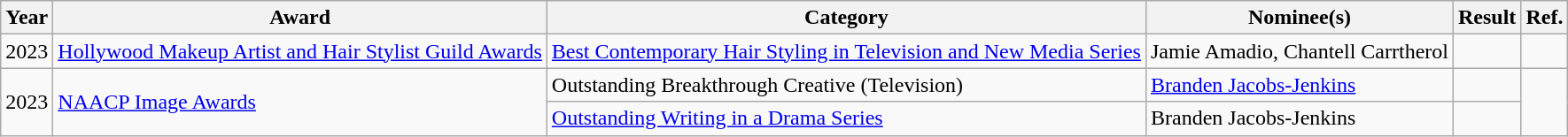<table class="wikitable">
<tr>
<th>Year</th>
<th>Award</th>
<th>Category</th>
<th>Nominee(s)</th>
<th>Result</th>
<th>Ref.</th>
</tr>
<tr>
<td>2023</td>
<td><a href='#'>Hollywood Makeup Artist and Hair Stylist Guild Awards</a></td>
<td><a href='#'>Best Contemporary Hair Styling in Television and New Media Series</a></td>
<td>Jamie Amadio, Chantell Carrtherol</td>
<td></td>
<td style="text-align:center;"></td>
</tr>
<tr>
<td rowspan="2">2023</td>
<td rowspan="2"><a href='#'>NAACP Image Awards</a></td>
<td>Outstanding Breakthrough Creative (Television)</td>
<td><a href='#'>Branden Jacobs-Jenkins</a></td>
<td></td>
<td rowspan="2" style="text-align:center;"></td>
</tr>
<tr>
<td><a href='#'>Outstanding Writing in a Drama Series</a></td>
<td>Branden Jacobs-Jenkins</td>
<td></td>
</tr>
</table>
